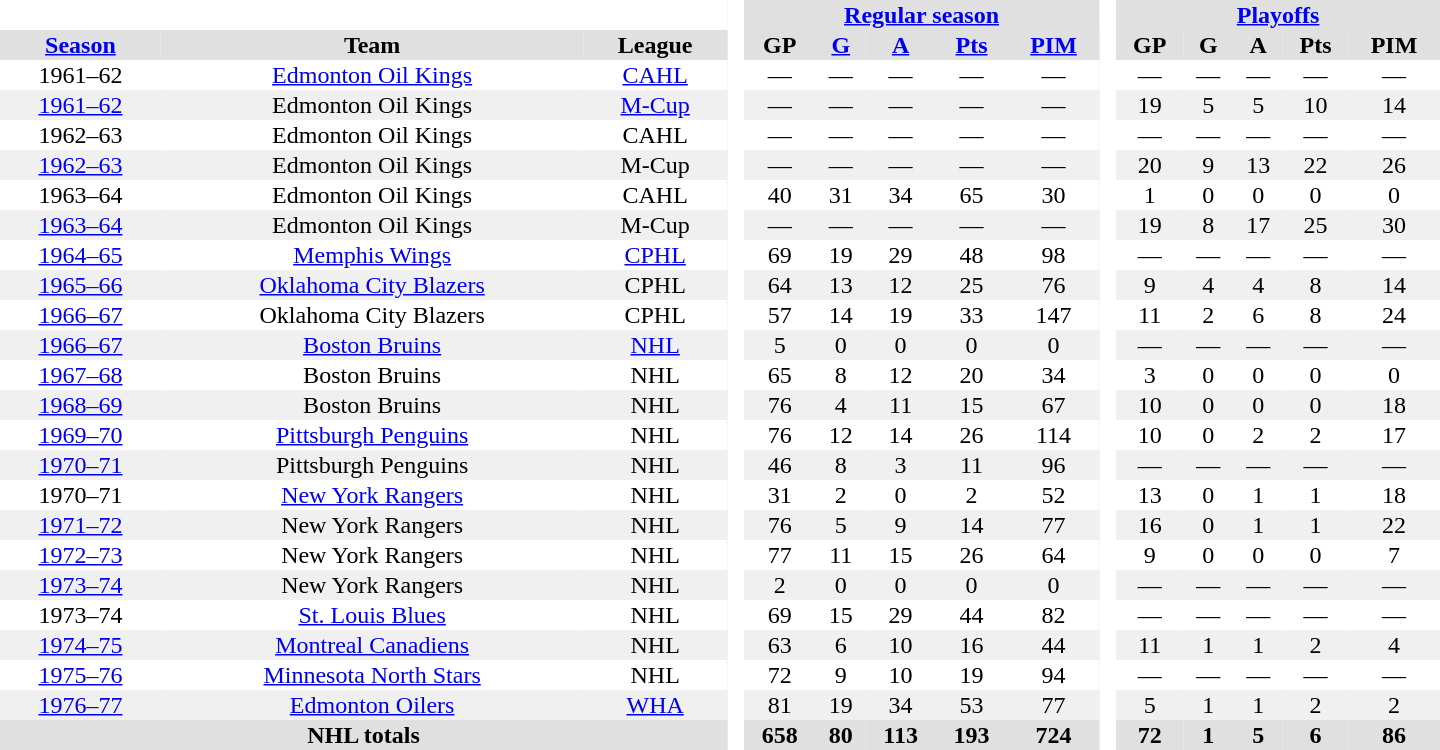<table border="0" cellpadding="1" cellspacing="0" style="text-align:center; width:60em;">
<tr style="background:#e0e0e0;">
<th colspan="3" style="background:#fff;"> </th>
<th rowspan="99" style="background:#fff;"> </th>
<th colspan="5"><a href='#'>Regular season</a></th>
<th rowspan="99" style="background:#fff;"> </th>
<th colspan="5"><a href='#'>Playoffs</a></th>
</tr>
<tr style="background:#e0e0e0;">
<th><a href='#'>Season</a></th>
<th>Team</th>
<th>League</th>
<th>GP</th>
<th><a href='#'>G</a></th>
<th><a href='#'>A</a></th>
<th><a href='#'>Pts</a></th>
<th><a href='#'>PIM</a></th>
<th>GP</th>
<th>G</th>
<th>A</th>
<th>Pts</th>
<th>PIM</th>
</tr>
<tr>
<td>1961–62</td>
<td><a href='#'>Edmonton Oil Kings</a></td>
<td><a href='#'>CAHL</a></td>
<td>—</td>
<td>—</td>
<td>—</td>
<td>—</td>
<td>—</td>
<td>—</td>
<td>—</td>
<td>—</td>
<td>—</td>
<td>—</td>
</tr>
<tr style="background: #f0f0f0;">
<td><a href='#'>1961–62</a></td>
<td>Edmonton Oil Kings</td>
<td><a href='#'>M-Cup</a></td>
<td>—</td>
<td>—</td>
<td>—</td>
<td>—</td>
<td>—</td>
<td>19</td>
<td>5</td>
<td>5</td>
<td>10</td>
<td>14</td>
</tr>
<tr>
<td>1962–63</td>
<td>Edmonton Oil Kings</td>
<td>CAHL</td>
<td>—</td>
<td>—</td>
<td>—</td>
<td>—</td>
<td>—</td>
<td>—</td>
<td>—</td>
<td>—</td>
<td>—</td>
<td>—</td>
</tr>
<tr style="background: #f0f0f0;">
<td><a href='#'>1962–63</a></td>
<td>Edmonton Oil Kings</td>
<td>M-Cup</td>
<td>—</td>
<td>—</td>
<td>—</td>
<td>—</td>
<td>—</td>
<td>20</td>
<td>9</td>
<td>13</td>
<td>22</td>
<td>26</td>
</tr>
<tr>
<td>1963–64</td>
<td>Edmonton Oil Kings</td>
<td>CAHL</td>
<td>40</td>
<td>31</td>
<td>34</td>
<td>65</td>
<td>30</td>
<td>1</td>
<td>0</td>
<td>0</td>
<td>0</td>
<td>0</td>
</tr>
<tr style="background: #f0f0f0;">
<td><a href='#'>1963–64</a></td>
<td>Edmonton Oil Kings</td>
<td>M-Cup</td>
<td>—</td>
<td>—</td>
<td>—</td>
<td>—</td>
<td>—</td>
<td>19</td>
<td>8</td>
<td>17</td>
<td>25</td>
<td>30</td>
</tr>
<tr>
<td><a href='#'>1964–65</a></td>
<td><a href='#'>Memphis Wings</a></td>
<td><a href='#'>CPHL</a></td>
<td>69</td>
<td>19</td>
<td>29</td>
<td>48</td>
<td>98</td>
<td>—</td>
<td>—</td>
<td>—</td>
<td>—</td>
<td>—</td>
</tr>
<tr style="background: #f0f0f0;">
<td><a href='#'>1965–66</a></td>
<td><a href='#'>Oklahoma City Blazers</a></td>
<td>CPHL</td>
<td>64</td>
<td>13</td>
<td>12</td>
<td>25</td>
<td>76</td>
<td>9</td>
<td>4</td>
<td>4</td>
<td>8</td>
<td>14</td>
</tr>
<tr>
<td><a href='#'>1966–67</a></td>
<td>Oklahoma City Blazers</td>
<td>CPHL</td>
<td>57</td>
<td>14</td>
<td>19</td>
<td>33</td>
<td>147</td>
<td>11</td>
<td>2</td>
<td>6</td>
<td>8</td>
<td>24</td>
</tr>
<tr style="background: #f0f0f0;">
<td><a href='#'>1966–67</a></td>
<td><a href='#'>Boston Bruins</a></td>
<td><a href='#'>NHL</a></td>
<td>5</td>
<td>0</td>
<td>0</td>
<td>0</td>
<td>0</td>
<td>—</td>
<td>—</td>
<td>—</td>
<td>—</td>
<td>—</td>
</tr>
<tr>
<td><a href='#'>1967–68</a></td>
<td>Boston Bruins</td>
<td>NHL</td>
<td>65</td>
<td>8</td>
<td>12</td>
<td>20</td>
<td>34</td>
<td>3</td>
<td>0</td>
<td>0</td>
<td>0</td>
<td>0</td>
</tr>
<tr style="background: #f0f0f0;">
<td><a href='#'>1968–69</a></td>
<td>Boston Bruins</td>
<td>NHL</td>
<td>76</td>
<td>4</td>
<td>11</td>
<td>15</td>
<td>67</td>
<td>10</td>
<td>0</td>
<td>0</td>
<td>0</td>
<td>18</td>
</tr>
<tr>
<td><a href='#'>1969–70</a></td>
<td><a href='#'>Pittsburgh Penguins</a></td>
<td>NHL</td>
<td>76</td>
<td>12</td>
<td>14</td>
<td>26</td>
<td>114</td>
<td>10</td>
<td>0</td>
<td>2</td>
<td>2</td>
<td>17</td>
</tr>
<tr style="background: #f0f0f0;">
<td><a href='#'>1970–71</a></td>
<td>Pittsburgh Penguins</td>
<td>NHL</td>
<td>46</td>
<td>8</td>
<td>3</td>
<td>11</td>
<td>96</td>
<td>—</td>
<td>—</td>
<td>—</td>
<td>—</td>
<td>—</td>
</tr>
<tr>
<td>1970–71</td>
<td><a href='#'>New York Rangers</a></td>
<td>NHL</td>
<td>31</td>
<td>2</td>
<td>0</td>
<td>2</td>
<td>52</td>
<td>13</td>
<td>0</td>
<td>1</td>
<td>1</td>
<td>18</td>
</tr>
<tr style="background: #f0f0f0;">
<td><a href='#'>1971–72</a></td>
<td>New York Rangers</td>
<td>NHL</td>
<td>76</td>
<td>5</td>
<td>9</td>
<td>14</td>
<td>77</td>
<td>16</td>
<td>0</td>
<td>1</td>
<td>1</td>
<td>22</td>
</tr>
<tr>
<td><a href='#'>1972–73</a></td>
<td>New York Rangers</td>
<td>NHL</td>
<td>77</td>
<td>11</td>
<td>15</td>
<td>26</td>
<td>64</td>
<td>9</td>
<td>0</td>
<td>0</td>
<td>0</td>
<td>7</td>
</tr>
<tr style="background: #f0f0f0;">
<td><a href='#'>1973–74</a></td>
<td>New York Rangers</td>
<td>NHL</td>
<td>2</td>
<td>0</td>
<td>0</td>
<td>0</td>
<td>0</td>
<td>—</td>
<td>—</td>
<td>—</td>
<td>—</td>
<td>—</td>
</tr>
<tr>
<td>1973–74</td>
<td><a href='#'>St. Louis Blues</a></td>
<td>NHL</td>
<td>69</td>
<td>15</td>
<td>29</td>
<td>44</td>
<td>82</td>
<td>—</td>
<td>—</td>
<td>—</td>
<td>—</td>
<td>—</td>
</tr>
<tr style="background: #f0f0f0;">
<td><a href='#'>1974–75</a></td>
<td><a href='#'>Montreal Canadiens</a></td>
<td>NHL</td>
<td>63</td>
<td>6</td>
<td>10</td>
<td>16</td>
<td>44</td>
<td>11</td>
<td>1</td>
<td>1</td>
<td>2</td>
<td>4</td>
</tr>
<tr>
<td><a href='#'>1975–76</a></td>
<td><a href='#'>Minnesota North Stars</a></td>
<td>NHL</td>
<td>72</td>
<td>9</td>
<td>10</td>
<td>19</td>
<td>94</td>
<td>—</td>
<td>—</td>
<td>—</td>
<td>—</td>
<td>—</td>
</tr>
<tr style="background: #f0f0f0;">
<td><a href='#'>1976–77</a></td>
<td><a href='#'>Edmonton Oilers</a></td>
<td><a href='#'>WHA</a></td>
<td>81</td>
<td>19</td>
<td>34</td>
<td>53</td>
<td>77</td>
<td>5</td>
<td>1</td>
<td>1</td>
<td>2</td>
<td>2</td>
</tr>
<tr style="background:#e0e0e0;">
<th colspan="3">NHL totals</th>
<th>658</th>
<th>80</th>
<th>113</th>
<th>193</th>
<th>724</th>
<th>72</th>
<th>1</th>
<th>5</th>
<th>6</th>
<th>86</th>
</tr>
</table>
